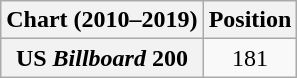<table class="wikitable plainrowheaders" style="text-align:center">
<tr>
<th scope="col">Chart (2010–2019)</th>
<th scope="col">Position</th>
</tr>
<tr>
<th scope="row">US <em>Billboard</em> 200</th>
<td>181</td>
</tr>
</table>
